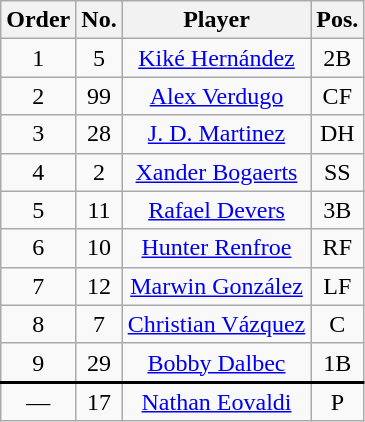<table class="wikitable plainrowheaders" style="text-align:center;">
<tr>
<th>Order</th>
<th>No.</th>
<th>Player</th>
<th>Pos.</th>
</tr>
<tr>
<td>1</td>
<td>5</td>
<td><a href='#'>Kiké Hernández</a></td>
<td>2B</td>
</tr>
<tr>
<td>2</td>
<td>99</td>
<td><a href='#'>Alex Verdugo</a></td>
<td>CF</td>
</tr>
<tr>
<td>3</td>
<td>28</td>
<td><a href='#'>J. D. Martinez</a></td>
<td>DH</td>
</tr>
<tr>
<td>4</td>
<td>2</td>
<td><a href='#'>Xander Bogaerts</a></td>
<td>SS</td>
</tr>
<tr>
<td>5</td>
<td>11</td>
<td><a href='#'>Rafael Devers</a></td>
<td>3B</td>
</tr>
<tr>
<td>6</td>
<td>10</td>
<td><a href='#'>Hunter Renfroe</a></td>
<td>RF</td>
</tr>
<tr>
<td>7</td>
<td>12</td>
<td><a href='#'>Marwin González</a></td>
<td>LF</td>
</tr>
<tr>
<td>8</td>
<td>7</td>
<td><a href='#'>Christian Vázquez</a></td>
<td>C</td>
</tr>
<tr style="border-bottom:2px solid black">
<td>9</td>
<td>29</td>
<td><a href='#'>Bobby Dalbec</a></td>
<td>1B</td>
</tr>
<tr>
<td>—</td>
<td>17</td>
<td><a href='#'>Nathan Eovaldi</a></td>
<td>P</td>
</tr>
</table>
